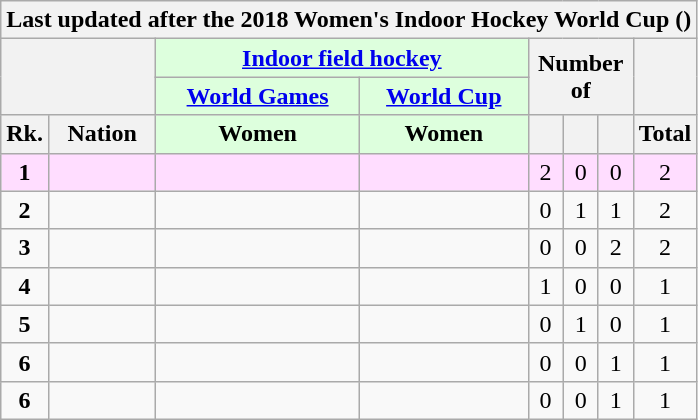<table class="wikitable" style="margin-top: 0em; text-align: center; font-size: 100%;">
<tr>
<th colspan="8">Last updated after the 2018 Women's Indoor Hockey World Cup ()</th>
</tr>
<tr>
<th rowspan="2" colspan="2"></th>
<th colspan="2" style="background: #dfd;"><a href='#'>Indoor field hockey</a></th>
<th rowspan="2" colspan="3">Number of</th>
<th rowspan="2"></th>
</tr>
<tr>
<th style="background: #dfd;"><a href='#'>World Games</a></th>
<th style="background: #dfd;"><a href='#'>World Cup</a></th>
</tr>
<tr>
<th style="width: 1em;">Rk.</th>
<th>Nation</th>
<th style="background: #dfd;">Women</th>
<th style="background: #dfd;">Women</th>
<th style="width: 1em;"></th>
<th style="width: 1em;"></th>
<th style="width: 1em;"></th>
<th style="width: 1em;">Total</th>
</tr>
<tr style="background: #fdf;">
<td><strong>1</strong></td>
<td style="text-align: left;"></td>
<td></td>
<td></td>
<td>2</td>
<td>0</td>
<td>0</td>
<td>2</td>
</tr>
<tr>
<td><strong>2</strong></td>
<td style="text-align: left;"></td>
<td></td>
<td></td>
<td>0</td>
<td>1</td>
<td>1</td>
<td>2</td>
</tr>
<tr>
<td><strong>3</strong></td>
<td style="text-align: left;"></td>
<td></td>
<td></td>
<td>0</td>
<td>0</td>
<td>2</td>
<td>2</td>
</tr>
<tr>
<td><strong>4</strong></td>
<td style="text-align: left;"></td>
<td></td>
<td></td>
<td>1</td>
<td>0</td>
<td>0</td>
<td>1</td>
</tr>
<tr>
<td><strong>5</strong></td>
<td style="text-align: left;"></td>
<td></td>
<td></td>
<td>0</td>
<td>1</td>
<td>0</td>
<td>1</td>
</tr>
<tr>
<td><strong>6</strong></td>
<td style="text-align: left;"></td>
<td></td>
<td></td>
<td>0</td>
<td>0</td>
<td>1</td>
<td>1</td>
</tr>
<tr>
<td><strong>6</strong></td>
<td style="text-align: left;"></td>
<td></td>
<td></td>
<td>0</td>
<td>0</td>
<td>1</td>
<td>1</td>
</tr>
</table>
